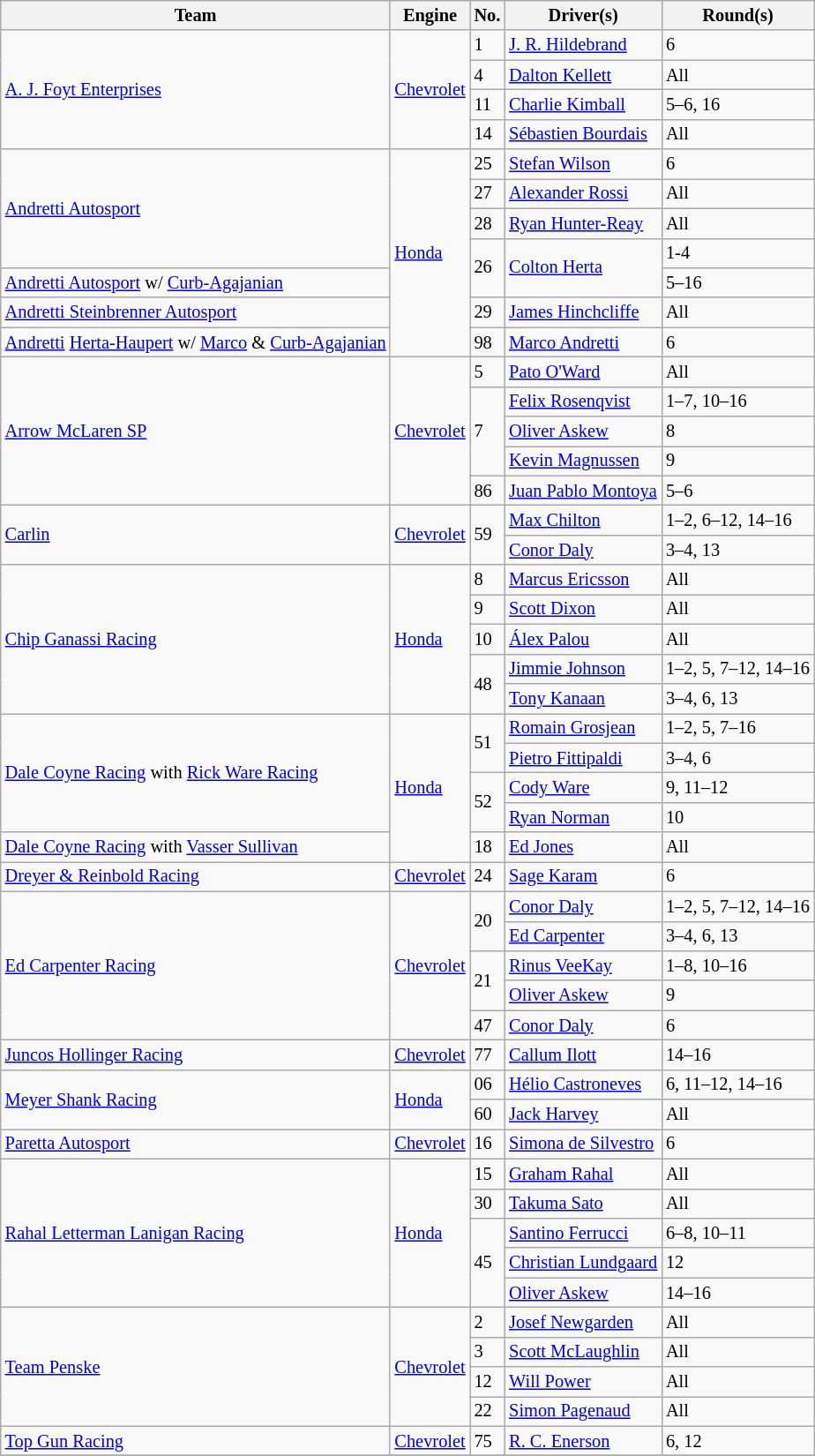<table class="wikitable sortable" style="font-size: 85%">
<tr>
<th>Team</th>
<th>Engine</th>
<th>No.</th>
<th class="unsortable">Driver(s)</th>
<th>Round(s)</th>
</tr>
<tr>
<td rowspan="4"><a href='#'>A. J. Foyt Enterprises</a></td>
<td rowspan="4"><a href='#'>Chevrolet</a></td>
<td>1</td>
<td> <a href='#'>J. R. Hildebrand</a></td>
<td>6</td>
</tr>
<tr>
<td>4</td>
<td> <a href='#'>Dalton Kellett</a></td>
<td>All</td>
</tr>
<tr>
<td>11</td>
<td> <a href='#'>Charlie Kimball</a></td>
<td>5–6, 16</td>
</tr>
<tr>
<td>14</td>
<td> <a href='#'>Sébastien Bourdais</a></td>
<td>All</td>
</tr>
<tr>
<td rowspan="4"><a href='#'>Andretti Autosport</a></td>
<td rowspan="7"><a href='#'>Honda</a></td>
<td>25</td>
<td> <a href='#'>Stefan Wilson</a> </td>
<td>6</td>
</tr>
<tr>
<td>27</td>
<td> <a href='#'>Alexander Rossi</a></td>
<td>All</td>
</tr>
<tr>
<td>28</td>
<td> <a href='#'>Ryan Hunter-Reay</a></td>
<td>All</td>
</tr>
<tr>
<td rowspan="2">26</td>
<td rowspan="2"> <a href='#'>Colton Herta</a></td>
<td>1-4</td>
</tr>
<tr>
<td><a href='#'>Andretti Autosport</a> w/ <a href='#'>Curb-Agajanian</a></td>
<td>5–16</td>
</tr>
<tr>
<td><a href='#'>Andretti Steinbrenner Autosport</a></td>
<td>29</td>
<td> <a href='#'>James Hinchcliffe</a></td>
<td>All</td>
</tr>
<tr>
<td><a href='#'>Andretti</a> <a href='#'>Herta-Haupert</a> w/ <a href='#'>Marco</a> & <a href='#'>Curb-Agajanian</a></td>
<td>98</td>
<td> <a href='#'>Marco Andretti</a></td>
<td>6</td>
</tr>
<tr>
<td rowspan="5"><a href='#'>Arrow McLaren SP</a></td>
<td rowspan="5"><a href='#'>Chevrolet</a></td>
<td>5</td>
<td> <a href='#'>Pato O'Ward</a></td>
<td>All</td>
</tr>
<tr>
<td rowspan="3">7</td>
<td> <a href='#'>Felix Rosenqvist</a></td>
<td>1–7, 10–16</td>
</tr>
<tr>
<td> <a href='#'>Oliver Askew</a></td>
<td>8</td>
</tr>
<tr>
<td> <a href='#'>Kevin Magnussen</a> </td>
<td>9</td>
</tr>
<tr>
<td>86</td>
<td> <a href='#'>Juan Pablo Montoya</a></td>
<td>5–6</td>
</tr>
<tr>
<td rowspan=2><a href='#'>Carlin</a></td>
<td rowspan=2><a href='#'>Chevrolet</a></td>
<td rowspan=2>59</td>
<td> <a href='#'>Max Chilton</a></td>
<td>1–2, 6–12, 14–16</td>
</tr>
<tr>
<td> <a href='#'>Conor Daly</a></td>
<td>3–4, 13</td>
</tr>
<tr>
<td rowspan=5><a href='#'>Chip Ganassi Racing</a></td>
<td rowspan=5><a href='#'>Honda</a></td>
<td>8</td>
<td> <a href='#'>Marcus Ericsson</a></td>
<td>All</td>
</tr>
<tr>
<td>9</td>
<td> <a href='#'>Scott Dixon</a></td>
<td>All</td>
</tr>
<tr>
<td>10</td>
<td> <a href='#'>Álex Palou</a></td>
<td>All</td>
</tr>
<tr>
<td rowspan="2">48</td>
<td> <a href='#'>Jimmie Johnson</a> </td>
<td>1–2, 5, 7–12, 14–16</td>
</tr>
<tr>
<td> <a href='#'>Tony Kanaan</a></td>
<td>3–4, 6, 13</td>
</tr>
<tr>
<td rowspan="4"><a href='#'>Dale Coyne Racing</a> with <a href='#'>Rick Ware Racing</a></td>
<td rowspan="5"><a href='#'>Honda</a></td>
<td rowspan="2">51</td>
<td> <a href='#'>Romain Grosjean</a> </td>
<td>1–2, 5, 7–16</td>
</tr>
<tr>
<td> <a href='#'>Pietro Fittipaldi</a></td>
<td>3–4, 6</td>
</tr>
<tr>
<td rowspan="2">52</td>
<td> <a href='#'>Cody Ware</a> </td>
<td>9, 11–12</td>
</tr>
<tr>
<td> <a href='#'>Ryan Norman</a> </td>
<td>10</td>
</tr>
<tr>
<td><a href='#'>Dale Coyne Racing</a> with <a href='#'>Vasser Sullivan</a></td>
<td>18</td>
<td> <a href='#'>Ed Jones</a></td>
<td>All</td>
</tr>
<tr>
<td><a href='#'>Dreyer & Reinbold Racing</a></td>
<td><a href='#'>Chevrolet</a></td>
<td>24</td>
<td> <a href='#'>Sage Karam</a></td>
<td>6</td>
</tr>
<tr>
<td rowspan="5"><a href='#'>Ed Carpenter Racing</a></td>
<td rowspan="5"><a href='#'>Chevrolet</a></td>
<td rowspan="2">20</td>
<td> <a href='#'>Conor Daly</a></td>
<td>1–2, 5, 7–12, 14–16</td>
</tr>
<tr>
<td> <a href='#'>Ed Carpenter</a></td>
<td>3–4, 6, 13</td>
</tr>
<tr>
<td rowspan="2">21</td>
<td> <a href='#'>Rinus VeeKay</a></td>
<td>1–8, 10–16</td>
</tr>
<tr>
<td> <a href='#'>Oliver Askew</a></td>
<td>9</td>
</tr>
<tr>
<td>47</td>
<td> <a href='#'>Conor Daly</a></td>
<td>6</td>
</tr>
<tr>
<td><a href='#'>Juncos Hollinger Racing</a></td>
<td><a href='#'>Chevrolet</a></td>
<td>77</td>
<td> <a href='#'>Callum Ilott</a> </td>
<td>14–16</td>
</tr>
<tr>
<td rowspan="2"><a href='#'>Meyer Shank Racing</a></td>
<td rowspan="2"><a href='#'>Honda</a></td>
<td>06</td>
<td> <a href='#'>Hélio Castroneves</a></td>
<td>6, 11–12, 14–16</td>
</tr>
<tr>
<td>60</td>
<td> <a href='#'>Jack Harvey</a></td>
<td>All</td>
</tr>
<tr>
<td><a href='#'>Paretta Autosport</a></td>
<td><a href='#'>Chevrolet</a></td>
<td>16</td>
<td> <a href='#'>Simona de Silvestro</a></td>
<td>6</td>
</tr>
<tr>
<td rowspan="5"><a href='#'>Rahal Letterman Lanigan Racing</a></td>
<td rowspan="5"><a href='#'>Honda</a></td>
<td>15</td>
<td> <a href='#'>Graham Rahal</a></td>
<td>All</td>
</tr>
<tr>
<td>30</td>
<td> <a href='#'>Takuma Sato</a></td>
<td>All</td>
</tr>
<tr>
<td rowspan="3">45</td>
<td nowrap> <a href='#'>Santino Ferrucci</a></td>
<td>6–8, 10–11</td>
</tr>
<tr>
<td> <a href='#'>Christian Lundgaard</a> </td>
<td>12</td>
</tr>
<tr>
<td> <a href='#'>Oliver Askew</a></td>
<td>14–16</td>
</tr>
<tr>
<td rowspan="4"><a href='#'>Team Penske</a></td>
<td rowspan="4"><a href='#'>Chevrolet</a></td>
<td>2</td>
<td> <a href='#'>Josef Newgarden</a></td>
<td>All</td>
</tr>
<tr>
<td>3</td>
<td> <a href='#'>Scott McLaughlin</a> </td>
<td>All</td>
</tr>
<tr>
<td>12</td>
<td> <a href='#'>Will Power</a></td>
<td>All</td>
</tr>
<tr>
<td>22</td>
<td> <a href='#'>Simon Pagenaud</a></td>
<td>All</td>
</tr>
<tr>
<td><a href='#'>Top Gun Racing</a></td>
<td><a href='#'>Chevrolet</a></td>
<td>75</td>
<td> <a href='#'>R. C. Enerson</a> </td>
<td>6, 12</td>
</tr>
<tr>
</tr>
</table>
